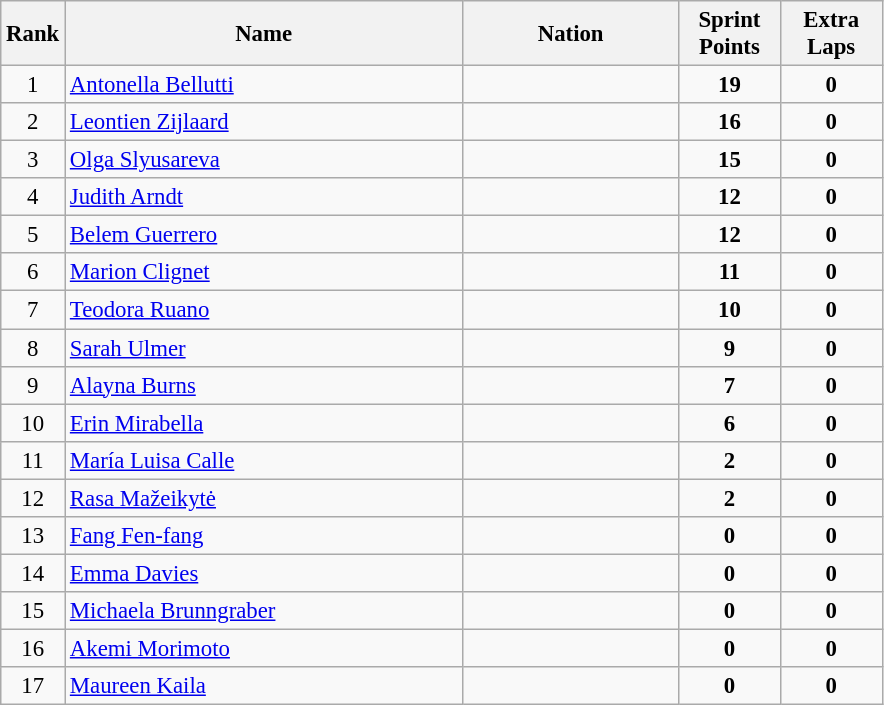<table class="wikitable sortable" style="font-size:95%;">
<tr>
<th>Rank</th>
<th style="width:17em">Name</th>
<th style="width:9em">Nation</th>
<th style="width:4em">Sprint<br>Points</th>
<th style="width:4em">Extra<br>Laps</th>
</tr>
<tr>
<td align="center">1</td>
<td><a href='#'>Antonella Bellutti</a></td>
<td></td>
<td align="center"><strong>19</strong></td>
<td align="center"><strong>0</strong></td>
</tr>
<tr>
<td align="center">2</td>
<td><a href='#'>Leontien Zijlaard</a></td>
<td></td>
<td align="center"><strong>16</strong></td>
<td align="center"><strong>0</strong></td>
</tr>
<tr>
<td align="center">3</td>
<td><a href='#'>Olga Slyusareva</a></td>
<td></td>
<td align="center"><strong>15</strong></td>
<td align="center"><strong>0</strong></td>
</tr>
<tr>
<td align="center">4</td>
<td><a href='#'>Judith Arndt</a></td>
<td></td>
<td align="center"><strong>12</strong></td>
<td align="center"><strong>0</strong></td>
</tr>
<tr>
<td align="center">5</td>
<td><a href='#'>Belem Guerrero</a></td>
<td></td>
<td align="center"><strong>12</strong></td>
<td align="center"><strong>0</strong></td>
</tr>
<tr>
<td align="center">6</td>
<td><a href='#'>Marion Clignet</a></td>
<td></td>
<td align="center"><strong>11</strong></td>
<td align="center"><strong>0</strong></td>
</tr>
<tr>
<td align="center">7</td>
<td><a href='#'>Teodora Ruano</a></td>
<td></td>
<td align="center"><strong>10</strong></td>
<td align="center"><strong>0</strong></td>
</tr>
<tr>
<td align="center">8</td>
<td><a href='#'>Sarah Ulmer</a></td>
<td></td>
<td align="center"><strong>9</strong></td>
<td align="center"><strong>0</strong></td>
</tr>
<tr>
<td align="center">9</td>
<td><a href='#'>Alayna Burns</a></td>
<td></td>
<td align="center"><strong>7</strong></td>
<td align="center"><strong>0</strong></td>
</tr>
<tr>
<td align="center">10</td>
<td><a href='#'>Erin Mirabella</a></td>
<td></td>
<td align="center"><strong>6</strong></td>
<td align="center"><strong>0</strong></td>
</tr>
<tr>
<td align="center">11</td>
<td><a href='#'>María Luisa Calle</a></td>
<td></td>
<td align="center"><strong>2</strong></td>
<td align="center"><strong>0</strong></td>
</tr>
<tr>
<td align="center">12</td>
<td><a href='#'>Rasa Mažeikytė</a></td>
<td></td>
<td align="center"><strong>2</strong></td>
<td align="center"><strong>0</strong></td>
</tr>
<tr>
<td align="center">13</td>
<td><a href='#'>Fang Fen-fang</a></td>
<td></td>
<td align="center"><strong>0</strong></td>
<td align="center"><strong>0</strong></td>
</tr>
<tr>
<td align="center">14</td>
<td><a href='#'>Emma Davies</a></td>
<td></td>
<td align="center"><strong>0</strong></td>
<td align="center"><strong>0</strong></td>
</tr>
<tr>
<td align="center">15</td>
<td><a href='#'>Michaela Brunngraber</a></td>
<td></td>
<td align="center"><strong>0</strong></td>
<td align="center"><strong>0</strong></td>
</tr>
<tr>
<td align="center">16</td>
<td><a href='#'>Akemi Morimoto</a></td>
<td></td>
<td align="center"><strong>0</strong></td>
<td align="center"><strong>0</strong></td>
</tr>
<tr>
<td align="center">17</td>
<td><a href='#'>Maureen Kaila</a></td>
<td></td>
<td align="center"><strong>0</strong></td>
<td align="center"><strong>0</strong></td>
</tr>
</table>
